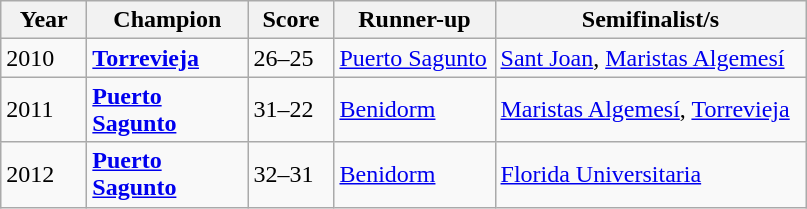<table class="wikitable">
<tr>
<th width=50>Year</th>
<th width=100>Champion</th>
<th width=50>Score</th>
<th width=100>Runner-up</th>
<th width=200>Semifinalist/s</th>
</tr>
<tr>
<td>2010</td>
<td><strong><a href='#'>Torrevieja</a></strong></td>
<td>26–25</td>
<td><a href='#'>Puerto Sagunto</a></td>
<td><a href='#'>Sant Joan</a>, <a href='#'>Maristas Algemesí</a></td>
</tr>
<tr>
<td>2011</td>
<td><strong><a href='#'>Puerto Sagunto</a></strong></td>
<td>31–22</td>
<td><a href='#'>Benidorm</a></td>
<td><a href='#'>Maristas Algemesí</a>, <a href='#'>Torrevieja</a></td>
</tr>
<tr>
<td>2012</td>
<td><strong><a href='#'>Puerto Sagunto</a></strong></td>
<td>32–31</td>
<td><a href='#'>Benidorm</a></td>
<td><a href='#'>Florida Universitaria</a></td>
</tr>
</table>
